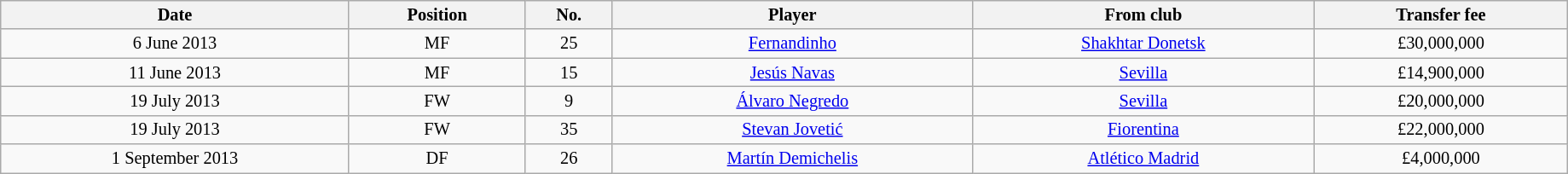<table class="wikitable sortable" style="width:97%; text-align:center; font-size:85%; text-align:centre;">
<tr>
<th>Date</th>
<th>Position</th>
<th>No.</th>
<th>Player</th>
<th>From club</th>
<th>Transfer fee</th>
</tr>
<tr>
<td>6 June 2013</td>
<td>MF</td>
<td>25</td>
<td> <a href='#'>Fernandinho</a></td>
<td> <a href='#'>Shakhtar Donetsk</a></td>
<td>£30,000,000</td>
</tr>
<tr>
<td>11 June 2013</td>
<td>MF</td>
<td>15</td>
<td> <a href='#'>Jesús Navas</a></td>
<td> <a href='#'>Sevilla</a></td>
<td>£14,900,000</td>
</tr>
<tr>
<td>19 July 2013</td>
<td>FW</td>
<td>9</td>
<td> <a href='#'>Álvaro Negredo</a></td>
<td> <a href='#'>Sevilla</a></td>
<td>£20,000,000</td>
</tr>
<tr>
<td>19 July 2013</td>
<td>FW</td>
<td>35</td>
<td> <a href='#'>Stevan Jovetić</a></td>
<td> <a href='#'>Fiorentina</a></td>
<td>£22,000,000</td>
</tr>
<tr>
<td>1 September 2013</td>
<td>DF</td>
<td>26</td>
<td> <a href='#'>Martín Demichelis</a></td>
<td> <a href='#'>Atlético Madrid</a></td>
<td>£4,000,000</td>
</tr>
</table>
